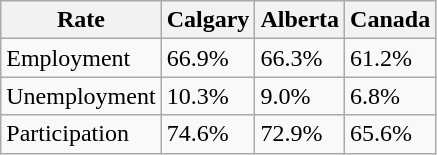<table class="wikitable floatright">
<tr>
<th>Rate</th>
<th>Calgary</th>
<th>Alberta</th>
<th>Canada</th>
</tr>
<tr>
<td>Employment</td>
<td>66.9%</td>
<td>66.3%</td>
<td>61.2%</td>
</tr>
<tr>
<td>Unemployment</td>
<td>10.3%</td>
<td>9.0%</td>
<td>6.8%</td>
</tr>
<tr>
<td>Participation</td>
<td>74.6%</td>
<td>72.9%</td>
<td>65.6%</td>
</tr>
</table>
